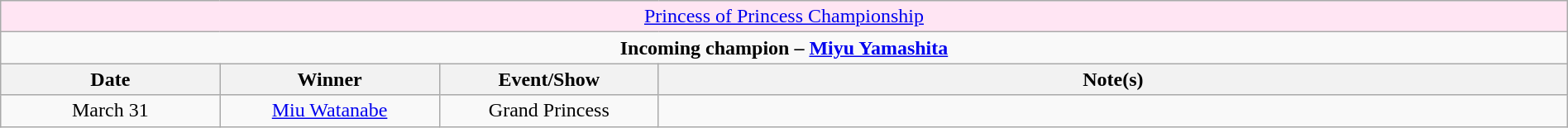<table class="wikitable" style="text-align:center; width:100%;">
<tr style="background:#ffe5f3;">
<td colspan="4" style="text-align: center;"><a href='#'>Princess of Princess Championship</a></td>
</tr>
<tr>
<td colspan="4" style="text-align: center;"><strong>Incoming champion – <a href='#'>Miyu Yamashita</a></strong></td>
</tr>
<tr>
<th width=14%>Date</th>
<th width=14%>Winner</th>
<th width=14%>Event/Show</th>
<th width=58%>Note(s)</th>
</tr>
<tr>
<td>March 31</td>
<td><a href='#'>Miu Watanabe</a></td>
<td>Grand Princess</td>
<td></td>
</tr>
</table>
